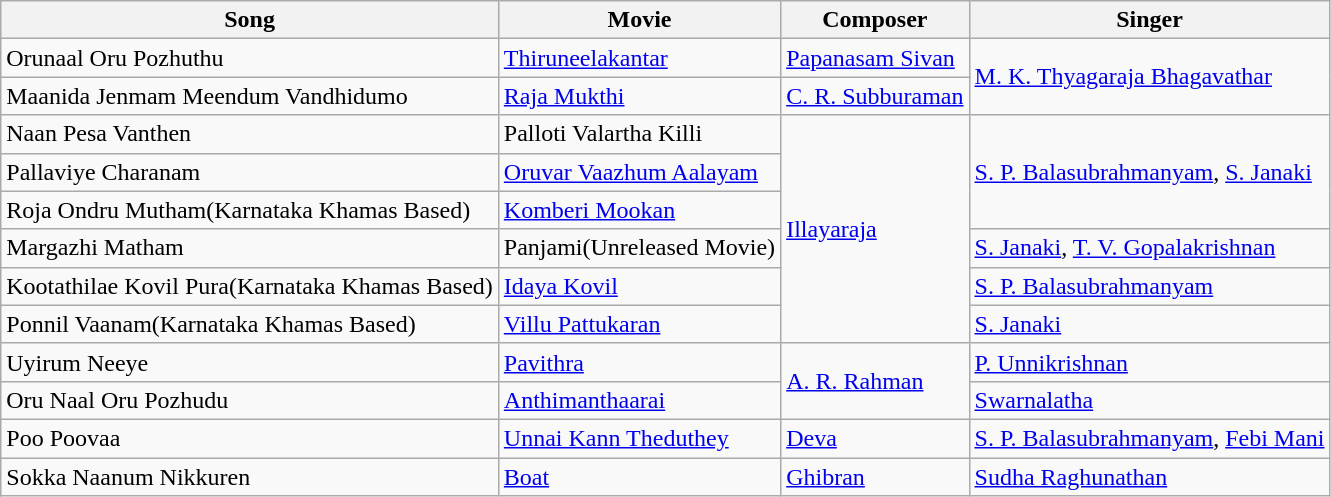<table class="wikitable">
<tr>
<th>Song</th>
<th>Movie</th>
<th>Composer</th>
<th>Singer</th>
</tr>
<tr>
<td>Orunaal Oru Pozhuthu</td>
<td><a href='#'>Thiruneelakantar</a></td>
<td><a href='#'>Papanasam Sivan</a></td>
<td rowspan=2><a href='#'>M. K. Thyagaraja Bhagavathar</a></td>
</tr>
<tr>
<td>Maanida Jenmam Meendum Vandhidumo</td>
<td><a href='#'>Raja Mukthi</a></td>
<td><a href='#'>C. R. Subburaman</a></td>
</tr>
<tr>
<td>Naan Pesa Vanthen</td>
<td>Palloti Valartha Killi</td>
<td rowspan="6"><a href='#'>Illayaraja</a></td>
<td rowspan="3"><a href='#'>S. P. Balasubrahmanyam</a>, <a href='#'>S. Janaki</a></td>
</tr>
<tr>
<td>Pallaviye Charanam</td>
<td><a href='#'>Oruvar Vaazhum Aalayam</a></td>
</tr>
<tr>
<td>Roja Ondru Mutham(Karnataka Khamas Based)</td>
<td><a href='#'>Komberi Mookan</a></td>
</tr>
<tr>
<td>Margazhi Matham</td>
<td>Panjami(Unreleased Movie)</td>
<td><a href='#'>S. Janaki</a>, <a href='#'>T. V. Gopalakrishnan</a></td>
</tr>
<tr>
<td>Kootathilae Kovil Pura(Karnataka Khamas Based)</td>
<td><a href='#'>Idaya Kovil</a></td>
<td><a href='#'>S. P. Balasubrahmanyam</a></td>
</tr>
<tr>
<td>Ponnil Vaanam(Karnataka Khamas Based)</td>
<td><a href='#'>Villu Pattukaran</a></td>
<td><a href='#'>S. Janaki</a></td>
</tr>
<tr>
<td>Uyirum Neeye</td>
<td><a href='#'>Pavithra</a></td>
<td rowspan="2"><a href='#'>A. R. Rahman</a></td>
<td><a href='#'>P. Unnikrishnan</a></td>
</tr>
<tr>
<td>Oru Naal Oru Pozhudu</td>
<td><a href='#'>Anthimanthaarai</a></td>
<td><a href='#'>Swarnalatha</a></td>
</tr>
<tr>
<td>Poo Poovaa</td>
<td><a href='#'>Unnai Kann Theduthey</a></td>
<td><a href='#'>Deva</a></td>
<td><a href='#'>S. P. Balasubrahmanyam</a>, <a href='#'>Febi Mani</a></td>
</tr>
<tr>
<td>Sokka Naanum Nikkuren</td>
<td><a href='#'>Boat</a></td>
<td><a href='#'>Ghibran</a></td>
<td><a href='#'>Sudha Raghunathan</a></td>
</tr>
</table>
